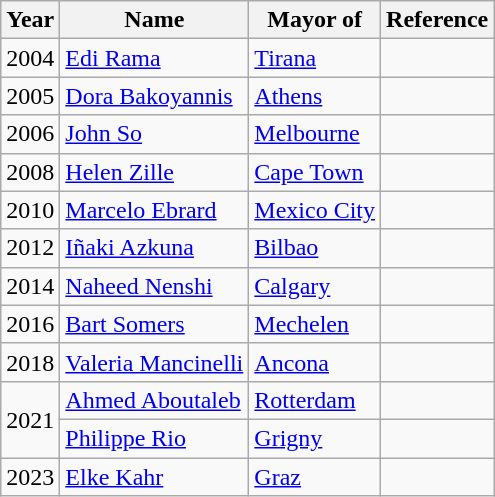<table class="wikitable">
<tr>
<th>Year</th>
<th>Name</th>
<th>Mayor of</th>
<th>Reference</th>
</tr>
<tr>
<td>2004</td>
<td><a href='#'>Edi Rama</a></td>
<td> <a href='#'>Tirana</a></td>
<td></td>
</tr>
<tr>
<td>2005</td>
<td><a href='#'>Dora Bakoyannis</a></td>
<td> <a href='#'>Athens</a></td>
<td></td>
</tr>
<tr>
<td>2006</td>
<td><a href='#'>John So</a></td>
<td> <a href='#'>Melbourne</a></td>
<td></td>
</tr>
<tr>
<td>2008</td>
<td><a href='#'>Helen Zille</a></td>
<td>  <a href='#'>Cape Town</a></td>
<td></td>
</tr>
<tr>
<td>2010</td>
<td><a href='#'>Marcelo Ebrard</a></td>
<td> <a href='#'>Mexico City</a></td>
<td></td>
</tr>
<tr>
<td>2012</td>
<td><a href='#'>Iñaki Azkuna</a></td>
<td> <a href='#'>Bilbao</a></td>
<td></td>
</tr>
<tr>
<td>2014</td>
<td><a href='#'>Naheed Nenshi</a></td>
<td> <a href='#'>Calgary</a></td>
<td></td>
</tr>
<tr>
<td>2016</td>
<td><a href='#'>Bart Somers</a></td>
<td> <a href='#'>Mechelen</a></td>
<td></td>
</tr>
<tr>
<td>2018</td>
<td><a href='#'>Valeria Mancinelli</a></td>
<td> <a href='#'>Ancona</a></td>
<td></td>
</tr>
<tr>
<td rowspan="2">2021</td>
<td><a href='#'>Ahmed Aboutaleb</a></td>
<td> <a href='#'>Rotterdam</a></td>
<td></td>
</tr>
<tr>
<td 2021><a href='#'>Philippe Rio</a></td>
<td> <a href='#'>Grigny</a></td>
<td></td>
</tr>
<tr>
<td>2023</td>
<td><a href='#'>Elke Kahr</a></td>
<td> <a href='#'>Graz</a></td>
<td></td>
</tr>
</table>
